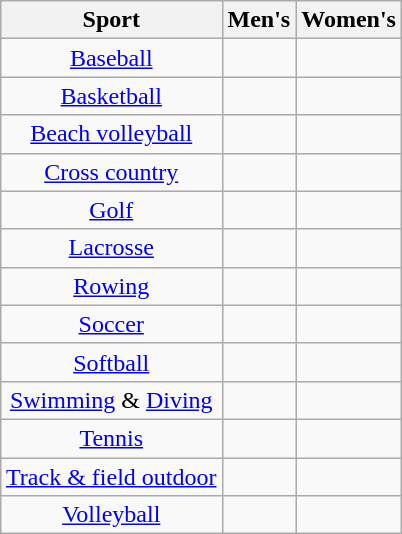<table class="wikitable" style="margin:auto; text-align:center">
<tr>
<th>Sport</th>
<th>Men's</th>
<th>Women's</th>
</tr>
<tr>
<td><a href='#'>Baseball</a></td>
<td></td>
<td></td>
</tr>
<tr>
<td><a href='#'>Basketball</a></td>
<td></td>
<td></td>
</tr>
<tr>
<td><a href='#'>Beach volleyball</a></td>
<td></td>
<td></td>
</tr>
<tr>
<td><a href='#'>Cross country</a></td>
<td></td>
<td></td>
</tr>
<tr>
<td><a href='#'>Golf</a></td>
<td></td>
<td></td>
</tr>
<tr>
<td><a href='#'>Lacrosse</a></td>
<td></td>
<td></td>
</tr>
<tr>
<td><a href='#'>Rowing</a></td>
<td></td>
<td></td>
</tr>
<tr>
<td><a href='#'>Soccer</a></td>
<td></td>
<td></td>
</tr>
<tr>
<td><a href='#'>Softball</a></td>
<td></td>
<td></td>
</tr>
<tr>
<td><a href='#'>Swimming</a> & <a href='#'>Diving</a></td>
<td></td>
<td></td>
</tr>
<tr>
<td><a href='#'>Tennis</a></td>
<td></td>
<td></td>
</tr>
<tr>
<td><a href='#'>Track & field outdoor</a></td>
<td></td>
<td></td>
</tr>
<tr>
<td><a href='#'>Volleyball</a></td>
<td></td>
<td></td>
</tr>
</table>
